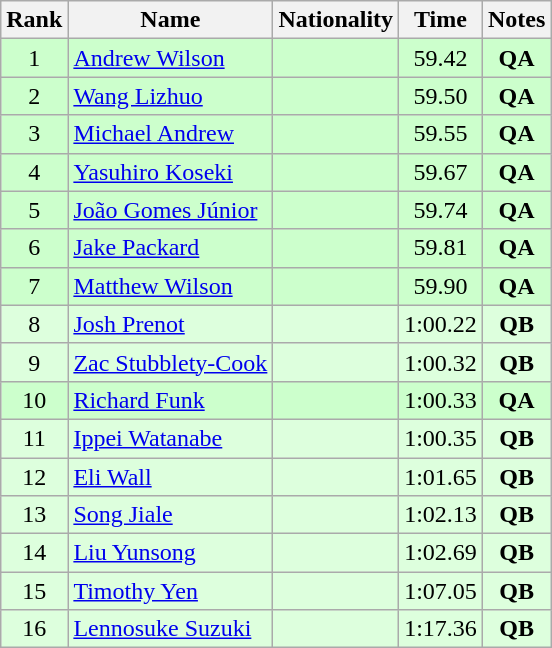<table class="wikitable sortable" style="text-align:center">
<tr>
<th>Rank</th>
<th>Name</th>
<th>Nationality</th>
<th>Time</th>
<th>Notes</th>
</tr>
<tr bgcolor=ccffcc>
<td>1</td>
<td align=left><a href='#'>Andrew Wilson</a></td>
<td align=left></td>
<td>59.42</td>
<td><strong>QA</strong></td>
</tr>
<tr bgcolor=ccffcc>
<td>2</td>
<td align=left><a href='#'>Wang Lizhuo</a></td>
<td align=left></td>
<td>59.50</td>
<td><strong>QA</strong></td>
</tr>
<tr bgcolor=ccffcc>
<td>3</td>
<td align=left><a href='#'>Michael Andrew</a></td>
<td align=left></td>
<td>59.55</td>
<td><strong>QA</strong></td>
</tr>
<tr bgcolor=ccffcc>
<td>4</td>
<td align=left><a href='#'>Yasuhiro Koseki</a></td>
<td align=left></td>
<td>59.67</td>
<td><strong>QA</strong></td>
</tr>
<tr bgcolor=ccffcc>
<td>5</td>
<td align=left><a href='#'>João Gomes Júnior</a></td>
<td align=left></td>
<td>59.74</td>
<td><strong>QA</strong></td>
</tr>
<tr bgcolor=ccffcc>
<td>6</td>
<td align=left><a href='#'>Jake Packard</a></td>
<td align=left></td>
<td>59.81</td>
<td><strong>QA</strong></td>
</tr>
<tr bgcolor=ccffcc>
<td>7</td>
<td align=left><a href='#'>Matthew Wilson</a></td>
<td align=left></td>
<td>59.90</td>
<td><strong>QA</strong></td>
</tr>
<tr bgcolor=ddffdd>
<td>8</td>
<td align=left><a href='#'>Josh Prenot</a></td>
<td align=left></td>
<td>1:00.22</td>
<td><strong>QB</strong></td>
</tr>
<tr bgcolor=ddffdd>
<td>9</td>
<td align=left><a href='#'>Zac Stubblety-Cook</a></td>
<td align=left></td>
<td>1:00.32</td>
<td><strong>QB</strong></td>
</tr>
<tr bgcolor=ccffcc>
<td>10</td>
<td align=left><a href='#'>Richard Funk</a></td>
<td align=left></td>
<td>1:00.33</td>
<td><strong>QA</strong></td>
</tr>
<tr bgcolor=ddffdd>
<td>11</td>
<td align=left><a href='#'>Ippei Watanabe</a></td>
<td align=left></td>
<td>1:00.35</td>
<td><strong>QB</strong></td>
</tr>
<tr bgcolor=ddffdd>
<td>12</td>
<td align=left><a href='#'>Eli Wall</a></td>
<td align=left></td>
<td>1:01.65</td>
<td><strong>QB</strong></td>
</tr>
<tr bgcolor=ddffdd>
<td>13</td>
<td align=left><a href='#'>Song Jiale</a></td>
<td align=left></td>
<td>1:02.13</td>
<td><strong>QB</strong></td>
</tr>
<tr bgcolor=ddffdd>
<td>14</td>
<td align=left><a href='#'>Liu Yunsong</a></td>
<td align=left></td>
<td>1:02.69</td>
<td><strong>QB</strong></td>
</tr>
<tr bgcolor=ddffdd>
<td>15</td>
<td align=left><a href='#'>Timothy Yen</a></td>
<td align=left></td>
<td>1:07.05</td>
<td><strong>QB</strong></td>
</tr>
<tr bgcolor=ddffdd>
<td>16</td>
<td align=left><a href='#'>Lennosuke Suzuki</a></td>
<td align=left></td>
<td>1:17.36</td>
<td><strong>QB</strong></td>
</tr>
</table>
